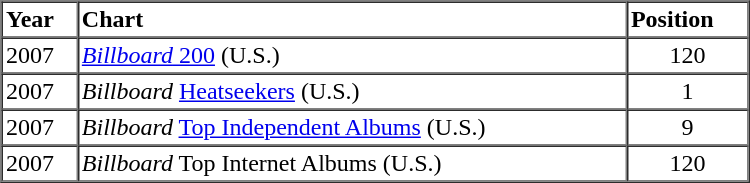<table border=1 cellspacing=0 cellpadding=2 width="500px">
<tr>
<th align="left">Year</th>
<th align="left">Chart</th>
<th align="left">Position</th>
</tr>
<tr>
<td align="left">2007</td>
<td align="left"><a href='#'><em>Billboard</em> 200</a> (U.S.)</td>
<td align="center">120</td>
</tr>
<tr>
<td align="left">2007</td>
<td align="left"><em>Billboard</em> <a href='#'>Heatseekers</a> (U.S.)</td>
<td align="center">1</td>
</tr>
<tr>
<td align="left">2007</td>
<td align="left"><em>Billboard</em> <a href='#'>Top Independent Albums</a> (U.S.)</td>
<td align="center">9</td>
</tr>
<tr>
<td align="left">2007</td>
<td align="left"><em>Billboard</em> Top Internet Albums (U.S.)</td>
<td align="center">120</td>
</tr>
<tr>
</tr>
</table>
